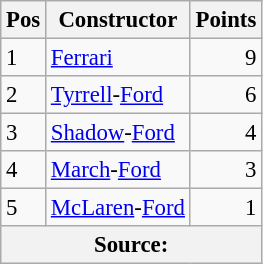<table class="wikitable" style="font-size: 95%;">
<tr>
<th>Pos</th>
<th>Constructor</th>
<th>Points</th>
</tr>
<tr>
<td>1</td>
<td> <a href='#'>Ferrari</a></td>
<td align="right">9</td>
</tr>
<tr>
<td>2</td>
<td> <a href='#'>Tyrrell</a>-<a href='#'>Ford</a></td>
<td align="right">6</td>
</tr>
<tr>
<td>3</td>
<td> <a href='#'>Shadow</a>-<a href='#'>Ford</a></td>
<td align="right">4</td>
</tr>
<tr>
<td>4</td>
<td> <a href='#'>March</a>-<a href='#'>Ford</a></td>
<td align="right">3</td>
</tr>
<tr>
<td>5</td>
<td> <a href='#'>McLaren</a>-<a href='#'>Ford</a></td>
<td align="right">1</td>
</tr>
<tr>
<th colspan=4>Source:</th>
</tr>
</table>
